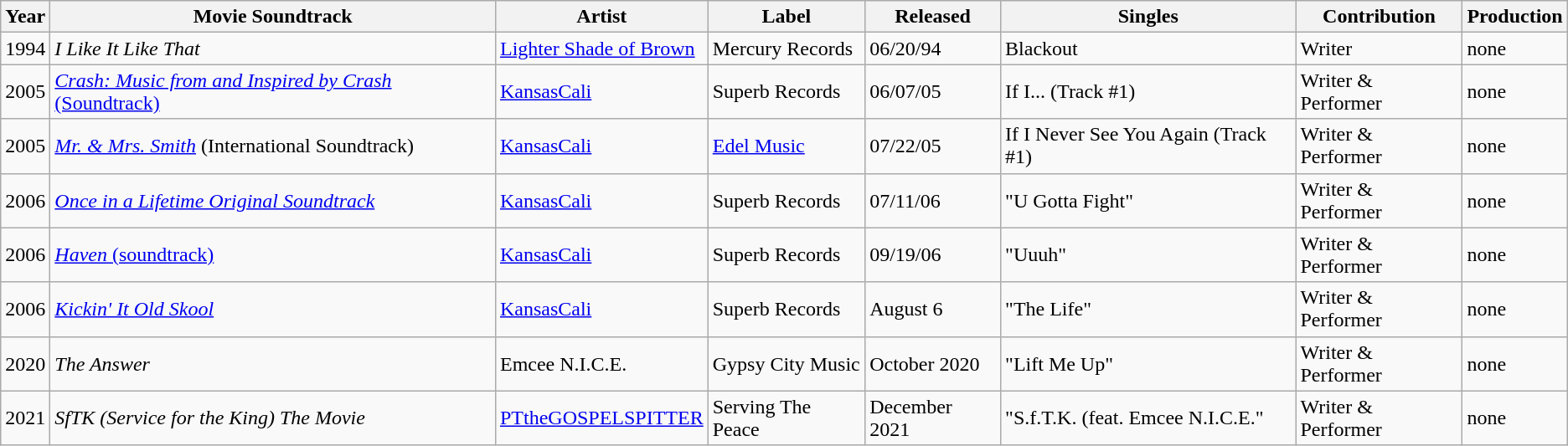<table class="wikitable">
<tr>
<th>Year</th>
<th>Movie Soundtrack</th>
<th>Artist</th>
<th>Label</th>
<th>Released</th>
<th>Singles</th>
<th>Contribution</th>
<th>Production</th>
</tr>
<tr>
<td>1994</td>
<td><em>I Like It Like That</em></td>
<td><a href='#'>Lighter Shade of Brown</a></td>
<td>Mercury Records</td>
<td>06/20/94</td>
<td>Blackout</td>
<td>Writer</td>
<td>none</td>
</tr>
<tr>
<td>2005</td>
<td><a href='#'><em>Crash: Music from and Inspired by Crash</em> (Soundtrack)</a></td>
<td><a href='#'>KansasCali</a></td>
<td>Superb Records</td>
<td>06/07/05</td>
<td>If I... (Track #1)</td>
<td>Writer & Performer</td>
<td>none</td>
</tr>
<tr>
<td>2005</td>
<td><a href='#'><em>Mr. & Mrs. Smith</em></a> (International Soundtrack)</td>
<td><a href='#'>KansasCali</a></td>
<td><a href='#'>Edel Music</a></td>
<td>07/22/05</td>
<td>If I Never See You Again (Track #1)</td>
<td>Writer & Performer</td>
<td>none</td>
</tr>
<tr>
<td>2006</td>
<td><em><a href='#'>Once in a Lifetime Original Soundtrack</a></em></td>
<td><a href='#'>KansasCali</a></td>
<td>Superb Records</td>
<td>07/11/06</td>
<td>"U Gotta Fight"</td>
<td>Writer & Performer</td>
<td>none</td>
</tr>
<tr>
<td>2006</td>
<td><a href='#'><em>Haven</em> (soundtrack)</a></td>
<td><a href='#'>KansasCali</a></td>
<td>Superb Records</td>
<td>09/19/06</td>
<td>"Uuuh"</td>
<td>Writer & Performer</td>
<td>none</td>
</tr>
<tr>
<td>2006</td>
<td><em><a href='#'>Kickin' It Old Skool</a></em></td>
<td><a href='#'>KansasCali</a></td>
<td>Superb Records</td>
<td>August 6</td>
<td>"The Life"</td>
<td>Writer & Performer</td>
<td>none</td>
</tr>
<tr>
<td>2020</td>
<td><em>The Answer</em></td>
<td>Emcee N.I.C.E.</td>
<td>Gypsy City Music</td>
<td>October 2020</td>
<td>"Lift Me Up"</td>
<td>Writer & Performer</td>
<td>none</td>
</tr>
<tr>
<td>2021</td>
<td><em>SfTK (Service for the King) The Movie</em></td>
<td><a href='#'>PTtheGOSPELSPITTER</a></td>
<td>Serving The Peace</td>
<td>December 2021</td>
<td>"S.f.T.K. (feat. Emcee N.I.C.E."</td>
<td>Writer & Performer</td>
<td>none</td>
</tr>
</table>
